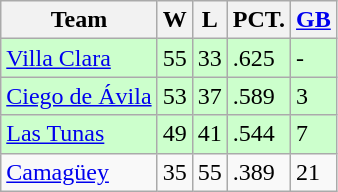<table class="wikitable">
<tr>
<th>Team</th>
<th>W</th>
<th>L</th>
<th>PCT.</th>
<th><a href='#'>GB</a></th>
</tr>
<tr style="background:#ccffcc;">
<td><a href='#'>Villa Clara</a></td>
<td>55</td>
<td>33</td>
<td>.625</td>
<td>-</td>
</tr>
<tr style="background:#ccffcc;">
<td><a href='#'>Ciego de Ávila</a></td>
<td>53</td>
<td>37</td>
<td>.589</td>
<td>3</td>
</tr>
<tr style="background:#ccffcc;">
<td><a href='#'>Las Tunas</a></td>
<td>49</td>
<td>41</td>
<td>.544</td>
<td>7</td>
</tr>
<tr>
<td><a href='#'>Camagüey</a></td>
<td>35</td>
<td>55</td>
<td>.389</td>
<td>21</td>
</tr>
</table>
